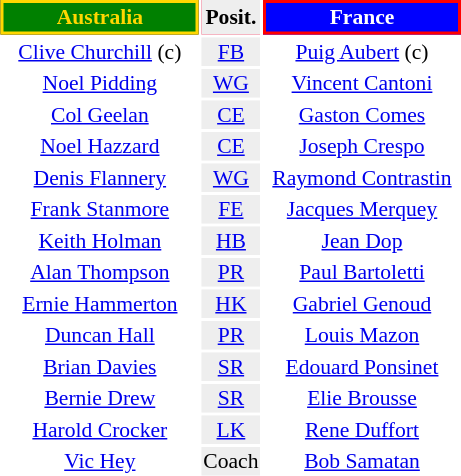<table style="float:right; font-size:90%; margin-left:1em;">
<tr style="background:#f03;">
<th align="centre"  style="width:126px; border:2px solid gold; background:green; color:gold;">Australia</th>
<th style="text-align:center; background:#eee; color:black;">Posit.</th>
<th align="centre"  style="width:126px; width:126px; border:2px solid red; background:blue; color:white;">France</th>
</tr>
<tr>
<td style="text-align:center;"><a href='#'>Clive Churchill</a> (c)</td>
<td style="text-align:center; background:#eee;"><a href='#'>FB</a></td>
<td style="text-align:center;"><a href='#'>Puig Aubert</a> (c)</td>
</tr>
<tr>
<td style="text-align:center;"><a href='#'>Noel Pidding</a></td>
<td style="text-align:center; background:#eee;"><a href='#'>WG</a></td>
<td style="text-align:center;"><a href='#'>Vincent Cantoni</a></td>
</tr>
<tr>
<td style="text-align:center;"><a href='#'>Col Geelan</a></td>
<td style="text-align:center; background:#eee;"><a href='#'>CE</a></td>
<td style="text-align:center;"><a href='#'>Gaston Comes</a></td>
</tr>
<tr>
<td style="text-align:center;"><a href='#'>Noel Hazzard</a></td>
<td style="text-align:center; background:#eee;"><a href='#'>CE</a></td>
<td style="text-align:center;"><a href='#'>Joseph Crespo</a></td>
</tr>
<tr>
<td style="text-align:center;"><a href='#'>Denis Flannery</a></td>
<td style="text-align:center; background:#eee;"><a href='#'>WG</a></td>
<td style="text-align:center;"><a href='#'>Raymond Contrastin</a></td>
</tr>
<tr>
<td style="text-align:center;"><a href='#'>Frank Stanmore</a></td>
<td style="text-align:center; background:#eee;"><a href='#'>FE</a></td>
<td style="text-align:center;"><a href='#'>Jacques Merquey</a></td>
</tr>
<tr>
<td style="text-align:center;"><a href='#'>Keith Holman</a></td>
<td style="text-align:center; background:#eee;"><a href='#'>HB</a></td>
<td style="text-align:center;"><a href='#'>Jean Dop</a></td>
</tr>
<tr>
<td style="text-align:center;"><a href='#'>Alan Thompson</a></td>
<td style="text-align:center; background:#eee;"><a href='#'>PR</a></td>
<td style="text-align:center;"><a href='#'>Paul Bartoletti</a></td>
</tr>
<tr>
<td style="text-align:center;"><a href='#'>Ernie Hammerton</a></td>
<td style="text-align:center; background:#eee;"><a href='#'>HK</a></td>
<td style="text-align:center;"><a href='#'>Gabriel Genoud</a></td>
</tr>
<tr>
<td style="text-align:center;"><a href='#'>Duncan Hall</a></td>
<td style="text-align:center; background:#eee;"><a href='#'>PR</a></td>
<td style="text-align:center;"><a href='#'>Louis Mazon</a></td>
</tr>
<tr>
<td style="text-align:center;"><a href='#'>Brian Davies</a></td>
<td style="text-align:center; background:#eee;"><a href='#'>SR</a></td>
<td style="text-align:center;"><a href='#'>Edouard Ponsinet</a></td>
</tr>
<tr>
<td style="text-align:center;"><a href='#'>Bernie Drew</a></td>
<td style="text-align:center; background:#eee;"><a href='#'>SR</a></td>
<td style="text-align:center;"><a href='#'>Elie Brousse</a></td>
</tr>
<tr>
<td style="text-align:center;"><a href='#'>Harold Crocker</a></td>
<td style="text-align:center; background:#eee;"><a href='#'>LK</a></td>
<td style="text-align:center;"><a href='#'>Rene Duffort</a></td>
</tr>
<tr style="text-align:center;">
<td><a href='#'>Vic Hey</a></td>
<td style="text-align:center; background:#eee;">Coach</td>
<td style="text-align:center;"><a href='#'>Bob Samatan</a></td>
</tr>
</table>
